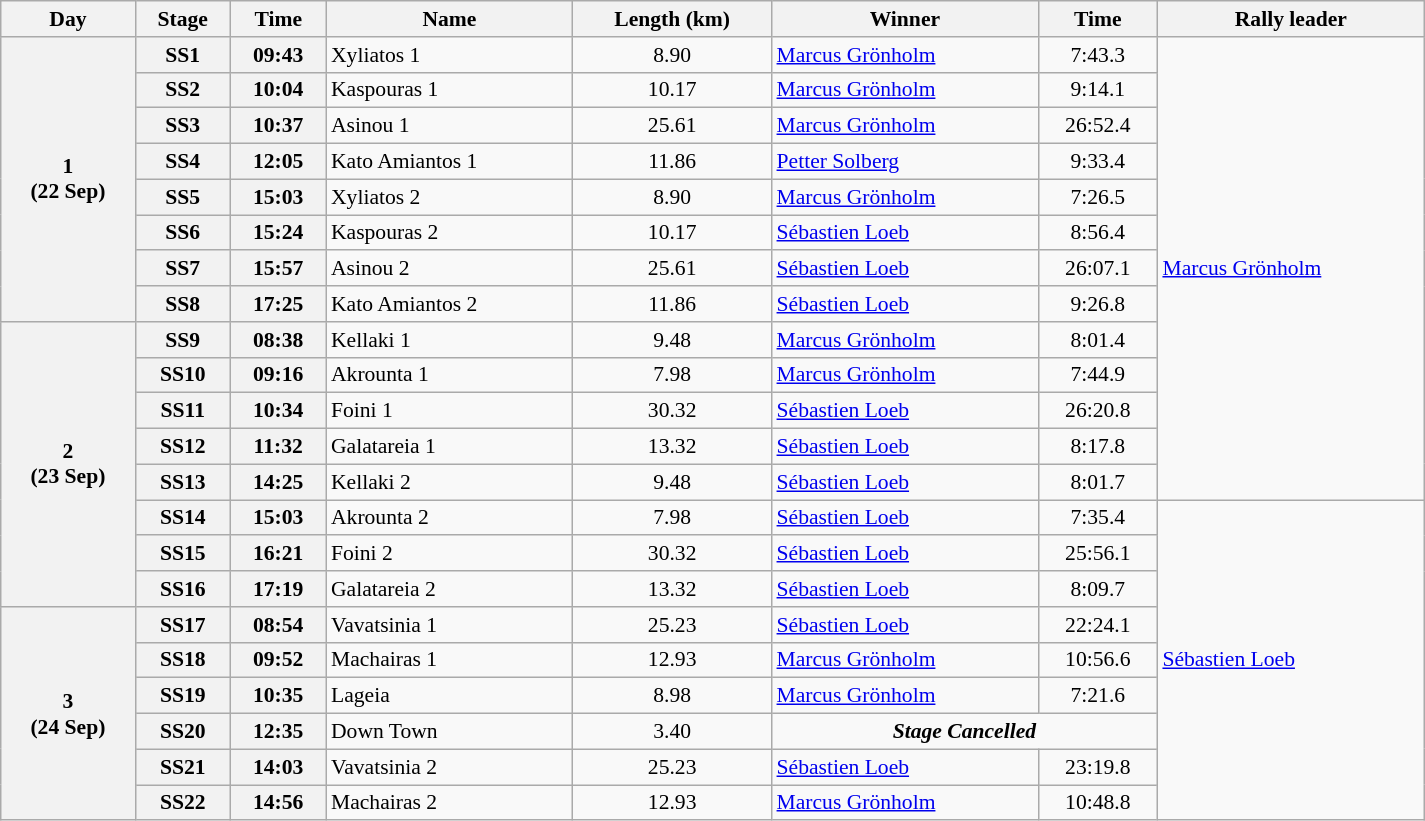<table class="wikitable" width=100% style="text-align: center; font-size: 90%; max-width: 950px;">
<tr>
<th>Day</th>
<th>Stage</th>
<th>Time</th>
<th>Name</th>
<th>Length (km)</th>
<th>Winner</th>
<th>Time</th>
<th>Rally leader</th>
</tr>
<tr>
<th rowspan=8>1<br>(22 Sep)</th>
<th>SS1</th>
<th>09:43</th>
<td align=left>Xyliatos 1</td>
<td>8.90</td>
<td align=left> <a href='#'>Marcus Grönholm</a></td>
<td>7:43.3</td>
<td align=left rowspan=13> <a href='#'>Marcus Grönholm</a></td>
</tr>
<tr>
<th>SS2</th>
<th>10:04</th>
<td align=left>Kaspouras 1</td>
<td>10.17</td>
<td align=left> <a href='#'>Marcus Grönholm</a></td>
<td>9:14.1</td>
</tr>
<tr>
<th>SS3</th>
<th>10:37</th>
<td align=left>Asinou 1</td>
<td>25.61</td>
<td align=left> <a href='#'>Marcus Grönholm</a></td>
<td>26:52.4</td>
</tr>
<tr>
<th>SS4</th>
<th>12:05</th>
<td align=left>Kato Amiantos 1</td>
<td>11.86</td>
<td align=left> <a href='#'>Petter Solberg</a></td>
<td>9:33.4</td>
</tr>
<tr>
<th>SS5</th>
<th>15:03</th>
<td align=left>Xyliatos 2</td>
<td>8.90</td>
<td align=left> <a href='#'>Marcus Grönholm</a></td>
<td>7:26.5</td>
</tr>
<tr>
<th>SS6</th>
<th>15:24</th>
<td align=left>Kaspouras 2</td>
<td>10.17</td>
<td align=left> <a href='#'>Sébastien Loeb</a></td>
<td>8:56.4</td>
</tr>
<tr>
<th>SS7</th>
<th>15:57</th>
<td align=left>Asinou 2</td>
<td>25.61</td>
<td align=left> <a href='#'>Sébastien Loeb</a></td>
<td>26:07.1</td>
</tr>
<tr>
<th>SS8</th>
<th>17:25</th>
<td align=left>Kato Amiantos 2</td>
<td>11.86</td>
<td align=left> <a href='#'>Sébastien Loeb</a></td>
<td>9:26.8</td>
</tr>
<tr>
<th rowspan=8>2<br>(23 Sep)</th>
<th>SS9</th>
<th>08:38</th>
<td align=left>Kellaki 1</td>
<td>9.48</td>
<td align=left> <a href='#'>Marcus Grönholm</a></td>
<td>8:01.4</td>
</tr>
<tr>
<th>SS10</th>
<th>09:16</th>
<td align=left>Akrounta 1</td>
<td>7.98</td>
<td align=left> <a href='#'>Marcus Grönholm</a></td>
<td>7:44.9</td>
</tr>
<tr>
<th>SS11</th>
<th>10:34</th>
<td align=left>Foini 1</td>
<td>30.32</td>
<td align=left> <a href='#'>Sébastien Loeb</a></td>
<td>26:20.8</td>
</tr>
<tr>
<th>SS12</th>
<th>11:32</th>
<td align=left>Galatareia 1</td>
<td>13.32</td>
<td align=left> <a href='#'>Sébastien Loeb</a></td>
<td>8:17.8</td>
</tr>
<tr>
<th>SS13</th>
<th>14:25</th>
<td align=left>Kellaki 2</td>
<td>9.48</td>
<td align=left> <a href='#'>Sébastien Loeb</a></td>
<td>8:01.7</td>
</tr>
<tr>
<th>SS14</th>
<th>15:03</th>
<td align=left>Akrounta 2</td>
<td>7.98</td>
<td align=left> <a href='#'>Sébastien Loeb</a></td>
<td>7:35.4</td>
<td align=left rowspan=9> <a href='#'>Sébastien Loeb</a></td>
</tr>
<tr>
<th>SS15</th>
<th>16:21</th>
<td align=left>Foini 2</td>
<td>30.32</td>
<td align=left> <a href='#'>Sébastien Loeb</a></td>
<td>25:56.1</td>
</tr>
<tr>
<th>SS16</th>
<th>17:19</th>
<td align=left>Galatareia 2</td>
<td>13.32</td>
<td align=left> <a href='#'>Sébastien Loeb</a></td>
<td>8:09.7</td>
</tr>
<tr>
<th rowspan=6>3<br>(24 Sep)</th>
<th>SS17</th>
<th>08:54</th>
<td align=left>Vavatsinia 1</td>
<td>25.23</td>
<td align=left> <a href='#'>Sébastien Loeb</a></td>
<td>22:24.1</td>
</tr>
<tr>
<th>SS18</th>
<th>09:52</th>
<td align=left>Machairas 1</td>
<td>12.93</td>
<td align=left> <a href='#'>Marcus Grönholm</a></td>
<td>10:56.6</td>
</tr>
<tr>
<th>SS19</th>
<th>10:35</th>
<td align=left>Lageia</td>
<td>8.98</td>
<td align=left> <a href='#'>Marcus Grönholm</a></td>
<td>7:21.6</td>
</tr>
<tr>
<th>SS20</th>
<th>12:35</th>
<td align=left>Down Town</td>
<td>3.40</td>
<td colspan=2 align=center><strong><em>Stage Cancelled</em></strong></td>
</tr>
<tr>
<th>SS21</th>
<th>14:03</th>
<td align=left>Vavatsinia 2</td>
<td>25.23</td>
<td align=left> <a href='#'>Sébastien Loeb</a></td>
<td>23:19.8</td>
</tr>
<tr>
<th>SS22</th>
<th>14:56</th>
<td align=left>Machairas 2</td>
<td>12.93</td>
<td align=left> <a href='#'>Marcus Grönholm</a></td>
<td>10:48.8</td>
</tr>
</table>
